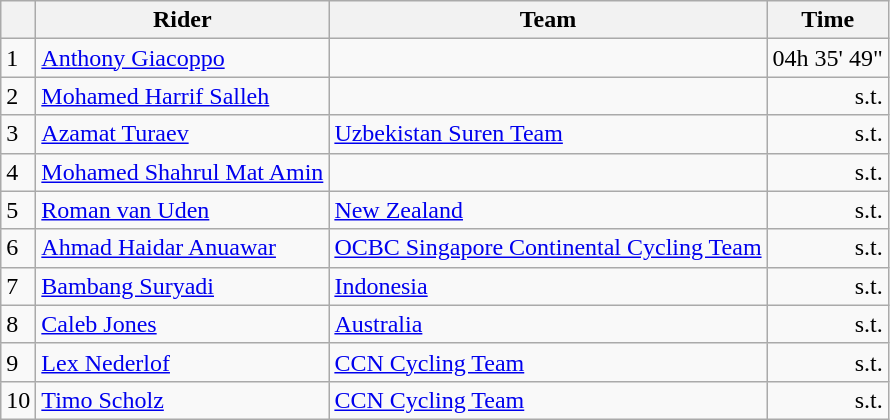<table class=wikitable>
<tr>
<th></th>
<th>Rider</th>
<th>Team</th>
<th>Time</th>
</tr>
<tr>
<td>1</td>
<td> <a href='#'>Anthony Giacoppo</a></td>
<td></td>
<td align=right>04h 35' 49"</td>
</tr>
<tr>
<td>2</td>
<td> <a href='#'>Mohamed Harrif Salleh</a></td>
<td></td>
<td align=right>s.t.</td>
</tr>
<tr>
<td>3</td>
<td> <a href='#'>Azamat Turaev</a></td>
<td><a href='#'>Uzbekistan Suren Team</a></td>
<td align=right>s.t.</td>
</tr>
<tr>
<td>4</td>
<td> <a href='#'>Mohamed Shahrul Mat Amin</a></td>
<td></td>
<td align=right>s.t.</td>
</tr>
<tr>
<td>5</td>
<td> <a href='#'>Roman van Uden</a></td>
<td><a href='#'>New Zealand</a></td>
<td align=right>s.t.</td>
</tr>
<tr>
<td>6</td>
<td> <a href='#'>Ahmad Haidar Anuawar</a></td>
<td><a href='#'>OCBC Singapore Continental Cycling Team</a></td>
<td align=right>s.t.</td>
</tr>
<tr>
<td>7</td>
<td> <a href='#'>Bambang Suryadi</a></td>
<td><a href='#'>Indonesia</a></td>
<td align=right>s.t.</td>
</tr>
<tr>
<td>8</td>
<td> <a href='#'>Caleb Jones</a></td>
<td><a href='#'>Australia</a></td>
<td align=right>s.t.</td>
</tr>
<tr>
<td>9</td>
<td> <a href='#'>Lex Nederlof</a></td>
<td><a href='#'>CCN Cycling Team</a></td>
<td align=right>s.t.</td>
</tr>
<tr>
<td>10</td>
<td> <a href='#'>Timo Scholz</a></td>
<td><a href='#'>CCN Cycling Team</a></td>
<td align=right>s.t.</td>
</tr>
</table>
